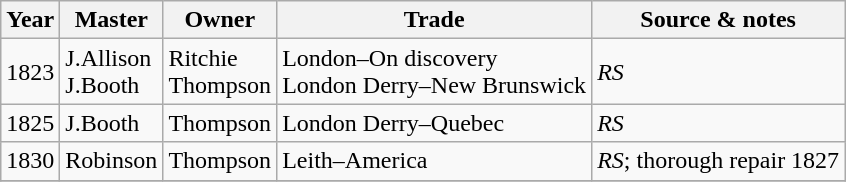<table class=" wikitable">
<tr>
<th>Year</th>
<th>Master</th>
<th>Owner</th>
<th>Trade</th>
<th>Source & notes</th>
</tr>
<tr>
<td>1823</td>
<td>J.Allison<br>J.Booth</td>
<td>Ritchie<br>Thompson</td>
<td>London–On discovery<br>London Derry–New Brunswick</td>
<td><em>RS</em></td>
</tr>
<tr>
<td>1825</td>
<td>J.Booth</td>
<td>Thompson</td>
<td>London Derry–Quebec</td>
<td><em>RS</em></td>
</tr>
<tr>
<td>1830</td>
<td>Robinson</td>
<td>Thompson</td>
<td>Leith–America</td>
<td><em>RS</em>; thorough repair 1827</td>
</tr>
<tr>
</tr>
</table>
